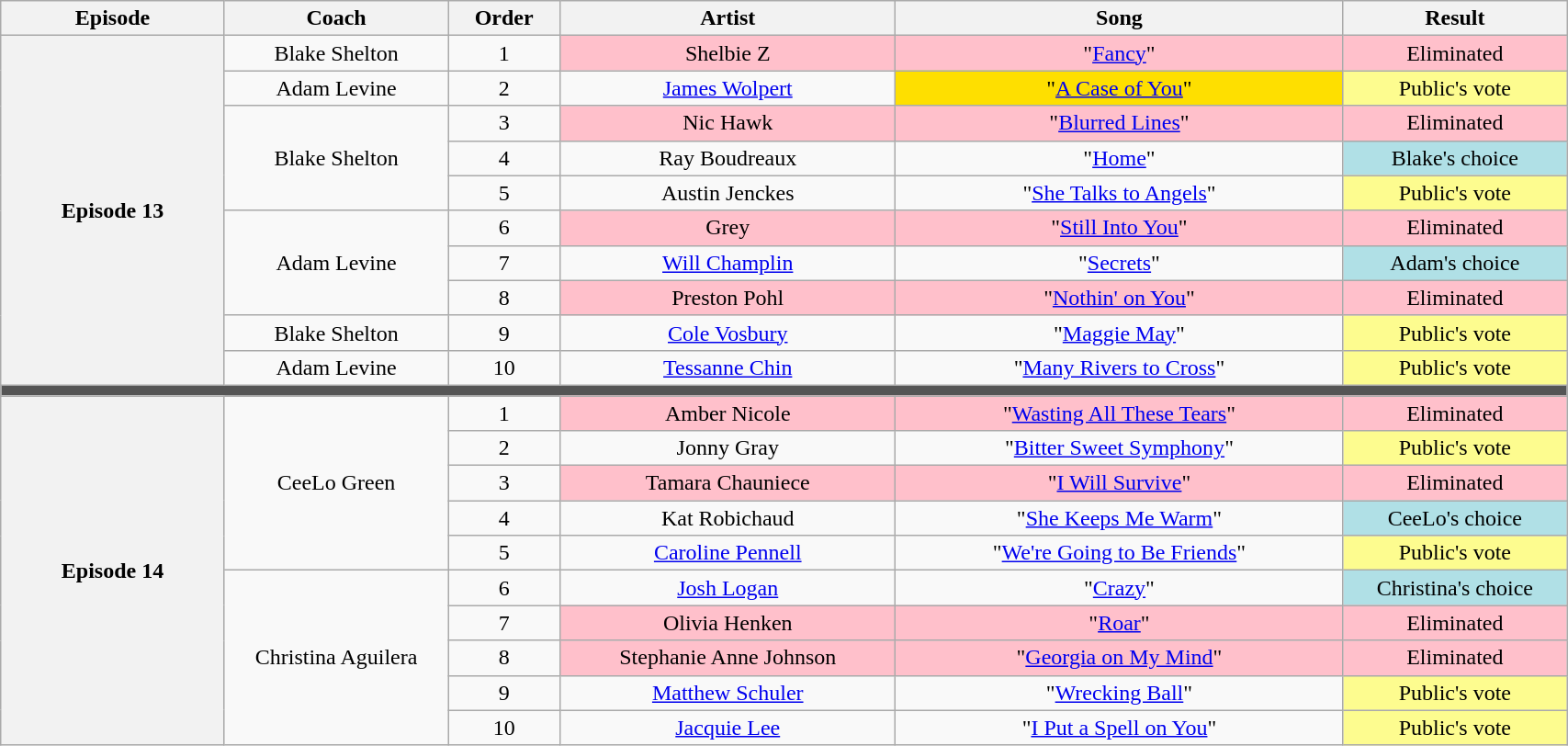<table class="wikitable" style="text-align:center; width:90%;">
<tr>
<th width="10%">Episode</th>
<th width="10%">Coach</th>
<th width="05%">Order</th>
<th width="15%">Artist</th>
<th width="20%">Song</th>
<th width="10%">Result</th>
</tr>
<tr>
<th rowspan="10" scope="row">Episode 13<br></th>
<td>Blake Shelton</td>
<td>1</td>
<td style="background:pink;">Shelbie Z</td>
<td style="background:pink;">"<a href='#'>Fancy</a>"</td>
<td style="background:pink;">Eliminated</td>
</tr>
<tr>
<td>Adam Levine</td>
<td scope="row">2</td>
<td><a href='#'>James Wolpert</a></td>
<td style="background:#FEDF00;">"<a href='#'>A Case of You</a>"</td>
<td style="background:#fdfc8f;">Public's vote</td>
</tr>
<tr>
<td rowspan="3">Blake Shelton</td>
<td scope="row">3</td>
<td style="background:pink;">Nic Hawk</td>
<td style="background:pink;">"<a href='#'>Blurred Lines</a>"</td>
<td style="background:pink;">Eliminated</td>
</tr>
<tr>
<td scope="row">4</td>
<td>Ray Boudreaux</td>
<td>"<a href='#'>Home</a>"</td>
<td style="background:#B0E0E6;">Blake's choice</td>
</tr>
<tr>
<td scope="row">5</td>
<td>Austin Jenckes</td>
<td>"<a href='#'>She Talks to Angels</a>"</td>
<td style="background:#fdfc8f;">Public's vote</td>
</tr>
<tr>
<td rowspan="3">Adam Levine</td>
<td scope="row">6</td>
<td style="background:pink;">Grey</td>
<td style="background:pink;">"<a href='#'>Still Into You</a>"</td>
<td style="background:pink;">Eliminated</td>
</tr>
<tr>
<td scope="row">7</td>
<td><a href='#'>Will Champlin</a></td>
<td>"<a href='#'>Secrets</a>"</td>
<td style="background:#B0E0E6;">Adam's choice</td>
</tr>
<tr>
<td scope="row">8</td>
<td style="background:pink;">Preston Pohl</td>
<td style="background:pink;">"<a href='#'>Nothin' on You</a>"</td>
<td style="background:pink;">Eliminated</td>
</tr>
<tr>
<td>Blake Shelton</td>
<td scope="row">9</td>
<td><a href='#'>Cole Vosbury</a></td>
<td>"<a href='#'>Maggie May</a>"</td>
<td style="background:#fdfc8f;">Public's vote</td>
</tr>
<tr>
<td>Adam Levine</td>
<td scope="row">10</td>
<td><a href='#'>Tessanne Chin</a></td>
<td>"<a href='#'>Many Rivers to Cross</a>"</td>
<td style="background:#fdfc8f;">Public's vote</td>
</tr>
<tr>
<td colspan="6" style="background:#555555;"></td>
</tr>
<tr>
<th rowspan="10" scope="row">Episode 14<br></th>
<td rowspan="5">CeeLo Green</td>
<td>1</td>
<td style="background:pink;">Amber Nicole</td>
<td style="background:pink;">"<a href='#'>Wasting All These Tears</a>"</td>
<td style="background:pink;">Eliminated</td>
</tr>
<tr>
<td scope="row">2</td>
<td>Jonny Gray</td>
<td>"<a href='#'>Bitter Sweet Symphony</a>"</td>
<td style="background:#fdfc8f;">Public's vote</td>
</tr>
<tr>
<td scope="row">3</td>
<td style="background:pink;">Tamara Chauniece</td>
<td style="background:pink;">"<a href='#'>I Will Survive</a>"</td>
<td style="background:pink;">Eliminated</td>
</tr>
<tr>
<td scope="row">4</td>
<td>Kat Robichaud</td>
<td>"<a href='#'>She Keeps Me Warm</a>"</td>
<td style="background:#B0E0E6;">CeeLo's choice</td>
</tr>
<tr>
<td scope="row">5</td>
<td><a href='#'>Caroline Pennell</a></td>
<td>"<a href='#'>We're Going to Be Friends</a>"</td>
<td style="background:#fdfc8f;">Public's vote</td>
</tr>
<tr>
<td rowspan="5">Christina Aguilera</td>
<td scope="row">6</td>
<td><a href='#'>Josh Logan</a></td>
<td>"<a href='#'>Crazy</a>"</td>
<td style="background:#B0E0E6;">Christina's choice</td>
</tr>
<tr>
<td scope="row">7</td>
<td style="background:pink;">Olivia Henken</td>
<td style="background:pink;">"<a href='#'>Roar</a>"</td>
<td style="background:pink;">Eliminated</td>
</tr>
<tr>
<td scope="row">8</td>
<td style="background:pink;">Stephanie Anne Johnson</td>
<td style="background:pink;">"<a href='#'>Georgia on My Mind</a>"</td>
<td style="background:pink;">Eliminated</td>
</tr>
<tr>
<td scope="row">9</td>
<td><a href='#'>Matthew Schuler</a></td>
<td>"<a href='#'>Wrecking Ball</a>"</td>
<td style="background:#fdfc8f;">Public's vote</td>
</tr>
<tr>
<td scope="row">10</td>
<td><a href='#'>Jacquie Lee</a></td>
<td>"<a href='#'>I Put a Spell on You</a>"</td>
<td style="background:#fdfc8f;">Public's vote</td>
</tr>
</table>
